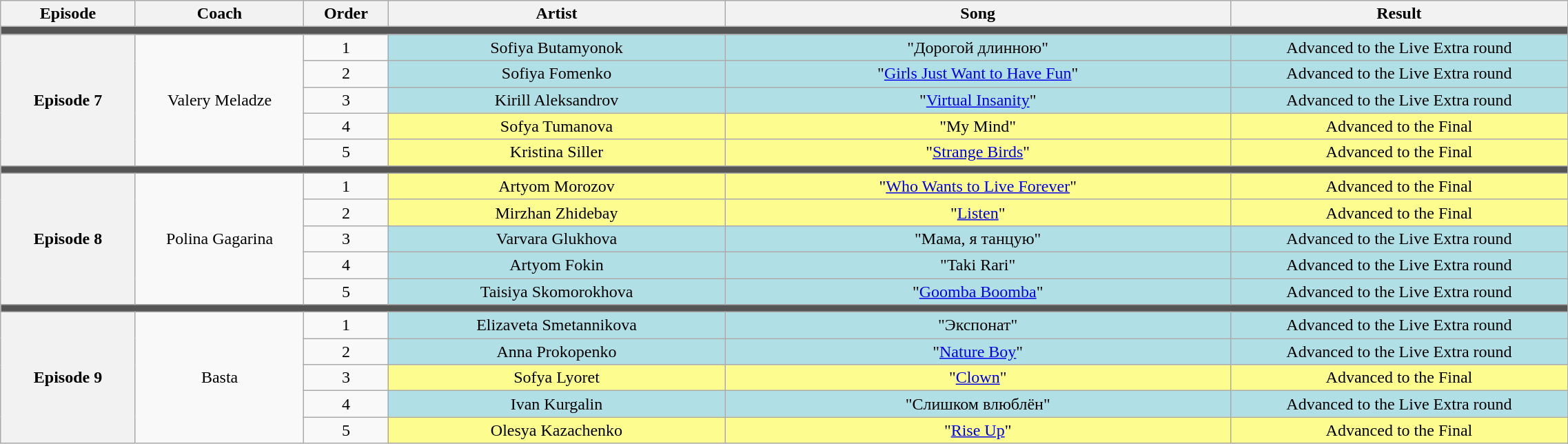<table class="wikitable" style="text-align: center; width:120%;">
<tr>
<th style="width:08%;">Episode</th>
<th style="width:10%;">Coach</th>
<th style="width:05%;">Order</th>
<th style="width:20%;">Artist</th>
<th style="width:30%;">Song</th>
<th style="width:20%;">Result</th>
</tr>
<tr>
<td colspan=6 style="background:#555;"></td>
</tr>
<tr>
<th rowspan=5>Episode 7 <br> </th>
<td rowspan=5>Valery Meladze</td>
<td>1</td>
<td style="background:#B0E0E6;">Sofiya Butamyonok</td>
<td style="background:#B0E0E6;">"Дорогой длинною"</td>
<td style="background:#B0E0E6;">Advanced to the Live Extra round</td>
</tr>
<tr>
<td>2</td>
<td style="background:#B0E0E6;">Sofiya Fomenko</td>
<td style="background:#B0E0E6;">"<a href='#'>Girls Just Want to Have Fun</a>"</td>
<td style="background:#B0E0E6;">Advanced to the Live Extra round</td>
</tr>
<tr>
<td>3</td>
<td style="background:#B0E0E6;">Kirill Aleksandrov</td>
<td style="background:#B0E0E6;">"<a href='#'>Virtual Insanity</a>"</td>
<td style="background:#B0E0E6;">Advanced to the Live Extra round</td>
</tr>
<tr>
<td>4</td>
<td style="background:#fdfc8f">Sofya Tumanova</td>
<td style="background:#fdfc8f">"My Mind"</td>
<td style="background:#fdfc8f">Advanced to the Final</td>
</tr>
<tr>
<td>5</td>
<td style="background:#fdfc8f">Kristina Siller</td>
<td style="background:#fdfc8f">"<a href='#'>Strange Birds</a>"</td>
<td style="background:#fdfc8f">Advanced to the Final</td>
</tr>
<tr>
<td colspan=6 style="background:#555;"></td>
</tr>
<tr>
<th rowspan=5>Episode 8 <br> </th>
<td rowspan=5>Polina Gagarina</td>
<td>1</td>
<td style="background:#fdfc8f">Artyom Morozov</td>
<td style="background:#fdfc8f">"<a href='#'>Who Wants to Live Forever</a>"</td>
<td style="background:#fdfc8f">Advanced to the Final</td>
</tr>
<tr>
<td>2</td>
<td style="background:#fdfc8f">Mirzhan Zhidebay</td>
<td style="background:#fdfc8f">"<a href='#'>Listen</a>"</td>
<td style="background:#fdfc8f">Advanced to the Final</td>
</tr>
<tr>
<td>3</td>
<td style="background:#B0E0E6;">Varvara Glukhova</td>
<td style="background:#B0E0E6;">"Мама, я танцую"</td>
<td style="background:#B0E0E6;">Advanced to the Live Extra round</td>
</tr>
<tr>
<td>4</td>
<td style="background:#B0E0E6;">Artyom Fokin</td>
<td style="background:#B0E0E6;">"Taki Rari"</td>
<td style="background:#B0E0E6;">Advanced to the Live Extra round</td>
</tr>
<tr>
<td>5</td>
<td style="background:#B0E0E6;">Taisiya Skomorokhova</td>
<td style="background:#B0E0E6;">"<a href='#'>Goomba Boomba</a>"</td>
<td style="background:#B0E0E6;">Advanced to the Live Extra round</td>
</tr>
<tr>
<td colspan=6 style="background:#555;"></td>
</tr>
<tr>
<th rowspan=5>Episode 9 <br> </th>
<td rowspan=5>Basta</td>
<td>1</td>
<td style="background:#B0E0E6;">Elizaveta Smetannikova</td>
<td style="background:#B0E0E6;">"Экспонат"</td>
<td style="background:#B0E0E6;">Advanced to the Live Extra round</td>
</tr>
<tr>
<td>2</td>
<td style="background:#B0E0E6;">Anna Prokopenko</td>
<td style="background:#B0E0E6;">"<a href='#'>Nature Boy</a>"</td>
<td style="background:#B0E0E6;">Advanced to the Live Extra round</td>
</tr>
<tr>
<td>3</td>
<td style="background:#fdfc8f">Sofya Lyoret</td>
<td style="background:#fdfc8f">"<a href='#'>Clown</a>"</td>
<td style="background:#fdfc8f">Advanced to the Final</td>
</tr>
<tr>
<td>4</td>
<td style="background:#B0E0E6;">Ivan Kurgalin</td>
<td style="background:#B0E0E6;">"Слишком влюблён"</td>
<td style="background:#B0E0E6;">Advanced to the Live Extra round</td>
</tr>
<tr>
<td>5</td>
<td style="background:#fdfc8f">Olesya Kazachenko</td>
<td style="background:#fdfc8f">"<a href='#'>Rise Up</a>"</td>
<td style="background:#fdfc8f">Advanced to the Final</td>
</tr>
</table>
